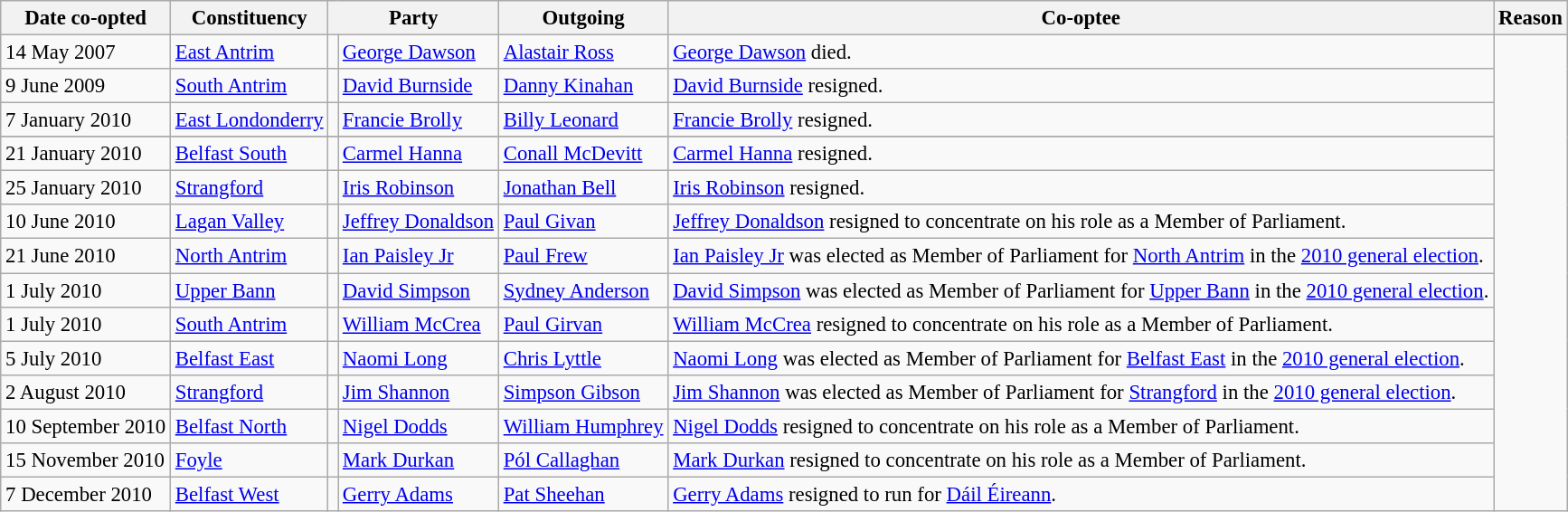<table class="wikitable" style="font-size: 95%;">
<tr>
<th>Date co-opted</th>
<th>Constituency</th>
<th colspan="2">Party</th>
<th>Outgoing</th>
<th>Co-optee</th>
<th>Reason</th>
</tr>
<tr>
<td>14 May 2007</td>
<td><a href='#'>East Antrim</a></td>
<td></td>
<td><a href='#'>George Dawson</a></td>
<td><a href='#'>Alastair Ross</a></td>
<td><a href='#'>George Dawson</a> died.</td>
</tr>
<tr>
<td>9 June 2009</td>
<td><a href='#'>South Antrim</a></td>
<td></td>
<td><a href='#'>David Burnside</a></td>
<td><a href='#'>Danny Kinahan</a></td>
<td><a href='#'>David Burnside</a> resigned.</td>
</tr>
<tr>
<td>7 January 2010</td>
<td><a href='#'>East Londonderry</a></td>
<td></td>
<td><a href='#'>Francie Brolly</a></td>
<td><a href='#'>Billy Leonard</a></td>
<td><a href='#'>Francie Brolly</a> resigned.</td>
</tr>
<tr>
</tr>
<tr>
<td>21 January 2010</td>
<td><a href='#'>Belfast South</a></td>
<td></td>
<td><a href='#'>Carmel Hanna</a></td>
<td><a href='#'>Conall McDevitt</a></td>
<td><a href='#'>Carmel Hanna</a> resigned.</td>
</tr>
<tr>
<td>25 January 2010</td>
<td><a href='#'>Strangford</a></td>
<td></td>
<td><a href='#'>Iris Robinson</a></td>
<td><a href='#'>Jonathan Bell</a></td>
<td><a href='#'>Iris Robinson</a> resigned.</td>
</tr>
<tr>
<td>10 June 2010</td>
<td><a href='#'>Lagan Valley</a></td>
<td></td>
<td><a href='#'>Jeffrey Donaldson</a></td>
<td><a href='#'>Paul Givan</a></td>
<td><a href='#'>Jeffrey Donaldson</a> resigned to concentrate on his role as a Member of Parliament.</td>
</tr>
<tr>
<td>21 June 2010</td>
<td><a href='#'>North Antrim</a></td>
<td></td>
<td><a href='#'>Ian Paisley Jr</a></td>
<td><a href='#'>Paul Frew</a></td>
<td><a href='#'>Ian Paisley Jr</a> was elected as Member of Parliament for <a href='#'>North Antrim</a> in the <a href='#'>2010 general election</a>.</td>
</tr>
<tr>
<td>1 July 2010</td>
<td><a href='#'>Upper Bann</a></td>
<td></td>
<td><a href='#'>David Simpson</a></td>
<td><a href='#'>Sydney Anderson</a></td>
<td><a href='#'>David Simpson</a> was elected as Member of Parliament for <a href='#'>Upper Bann</a> in the <a href='#'>2010 general election</a>.</td>
</tr>
<tr>
<td>1 July 2010</td>
<td><a href='#'>South Antrim</a></td>
<td></td>
<td><a href='#'>William McCrea</a></td>
<td><a href='#'>Paul Girvan</a></td>
<td><a href='#'>William McCrea</a> resigned to concentrate on his role as a Member of Parliament.</td>
</tr>
<tr>
<td>5 July 2010</td>
<td><a href='#'>Belfast East</a></td>
<td></td>
<td><a href='#'>Naomi Long</a></td>
<td><a href='#'>Chris Lyttle</a></td>
<td><a href='#'>Naomi Long</a> was elected as Member of Parliament for <a href='#'>Belfast East</a> in the <a href='#'>2010 general election</a>.</td>
</tr>
<tr>
<td>2 August 2010</td>
<td><a href='#'>Strangford</a></td>
<td></td>
<td><a href='#'>Jim Shannon</a></td>
<td><a href='#'>Simpson Gibson</a></td>
<td><a href='#'>Jim Shannon</a> was elected as Member of Parliament for <a href='#'>Strangford</a> in the <a href='#'>2010 general election</a>.</td>
</tr>
<tr>
<td>10 September 2010</td>
<td><a href='#'>Belfast North</a></td>
<td></td>
<td><a href='#'>Nigel Dodds</a></td>
<td><a href='#'>William Humphrey</a></td>
<td><a href='#'>Nigel Dodds</a> resigned to concentrate on his role as a Member of Parliament.</td>
</tr>
<tr>
<td>15 November 2010</td>
<td><a href='#'>Foyle</a></td>
<td></td>
<td><a href='#'>Mark Durkan</a></td>
<td><a href='#'>Pól Callaghan</a></td>
<td><a href='#'>Mark Durkan</a> resigned to concentrate on his role as a Member of Parliament.</td>
</tr>
<tr>
<td>7 December 2010</td>
<td><a href='#'>Belfast West</a></td>
<td></td>
<td><a href='#'>Gerry Adams</a></td>
<td><a href='#'>Pat Sheehan</a></td>
<td><a href='#'>Gerry Adams</a> resigned to run for <a href='#'>Dáil Éireann</a>.</td>
</tr>
</table>
